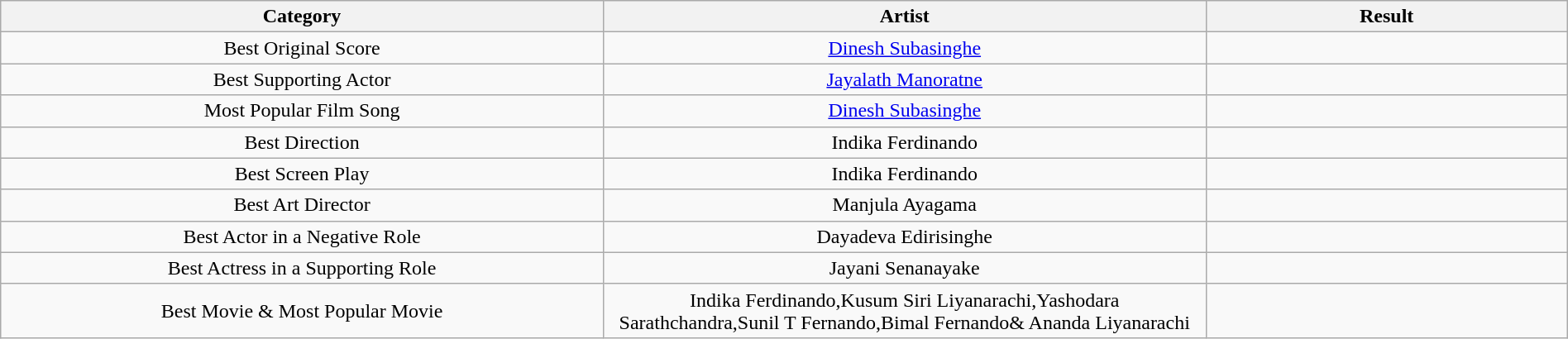<table class="wikitable" style="width:100%;">
<tr>
<th style="width:25%;">Category</th>
<th style="width:25%;">Artist</th>
<th style="width:15%;">Result</th>
</tr>
<tr>
<td style="text-align:center;">Best Original Score</td>
<td style="text-align:center;"><a href='#'>Dinesh Subasinghe</a></td>
<td></td>
</tr>
<tr>
<td style="text-align:center;">Best Supporting Actor</td>
<td style="text-align:center;"><a href='#'>Jayalath Manoratne</a></td>
<td></td>
</tr>
<tr>
<td style="text-align:center;">Most Popular Film Song</td>
<td style="text-align:center;"><a href='#'>Dinesh Subasinghe</a></td>
<td></td>
</tr>
<tr>
<td style="text-align:center;">Best Direction</td>
<td style="text-align:center;">Indika Ferdinando</td>
<td></td>
</tr>
<tr>
<td style="text-align:center;">Best Screen Play</td>
<td style="text-align:center;">Indika Ferdinando</td>
<td></td>
</tr>
<tr>
<td style="text-align:center;">Best Art Director</td>
<td style="text-align:center;">Manjula Ayagama</td>
<td></td>
</tr>
<tr>
<td style="text-align:center;">Best Actor in a Negative Role</td>
<td style="text-align:center;">Dayadeva Edirisinghe</td>
<td></td>
</tr>
<tr>
<td style="text-align:center;">Best Actress in a Supporting Role</td>
<td style="text-align:center;">Jayani Senanayake</td>
<td></td>
</tr>
<tr>
<td style="text-align:center;">Best Movie & Most Popular Movie</td>
<td style="text-align:center;">Indika Ferdinando,Kusum Siri Liyanarachi,Yashodara Sarathchandra,Sunil T Fernando,Bimal Fernando& Ananda Liyanarachi</td>
<td></td>
</tr>
</table>
